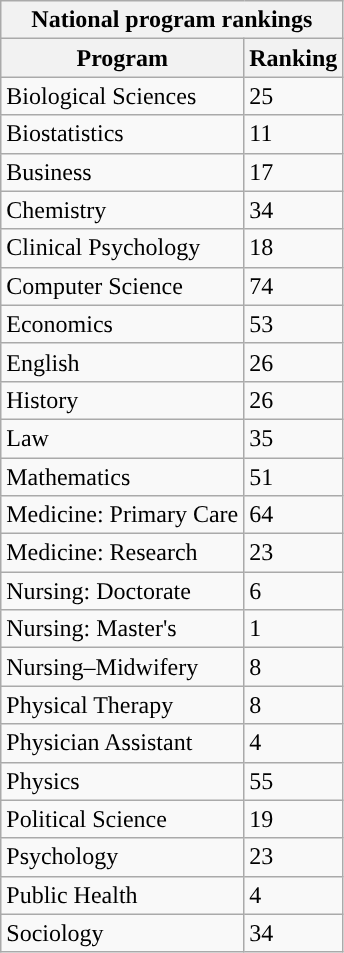<table class="wikitable sortable collapsible collapsed floatright" "text-align:center">
<tr>
<th colspan=4>National program rankings</th>
</tr>
<tr>
<th>Program</th>
<th>Ranking</th>
</tr>
<tr>
<td>Biological Sciences</td>
<td>25</td>
</tr>
<tr>
<td>Biostatistics</td>
<td>11</td>
</tr>
<tr>
<td>Business</td>
<td>17</td>
</tr>
<tr>
<td>Chemistry</td>
<td>34</td>
</tr>
<tr>
<td>Clinical Psychology</td>
<td>18</td>
</tr>
<tr>
<td>Computer Science</td>
<td>74</td>
</tr>
<tr>
<td>Economics</td>
<td>53</td>
</tr>
<tr>
<td>English</td>
<td>26</td>
</tr>
<tr>
<td>History</td>
<td>26</td>
</tr>
<tr>
<td>Law</td>
<td>35</td>
</tr>
<tr>
<td>Mathematics</td>
<td>51</td>
</tr>
<tr>
<td>Medicine: Primary Care</td>
<td>64</td>
</tr>
<tr>
<td>Medicine: Research</td>
<td>23</td>
</tr>
<tr>
<td>Nursing: Doctorate</td>
<td>6</td>
</tr>
<tr>
<td>Nursing: Master's</td>
<td>1</td>
</tr>
<tr>
<td>Nursing–Midwifery</td>
<td>8</td>
</tr>
<tr>
<td>Physical Therapy</td>
<td>8</td>
</tr>
<tr>
<td>Physician Assistant</td>
<td>4</td>
</tr>
<tr>
<td>Physics</td>
<td>55</td>
</tr>
<tr>
<td>Political Science</td>
<td>19</td>
</tr>
<tr>
<td>Psychology</td>
<td>23</td>
</tr>
<tr>
<td>Public Health</td>
<td>4</td>
</tr>
<tr>
<td>Sociology</td>
<td>34</td>
</tr>
</table>
